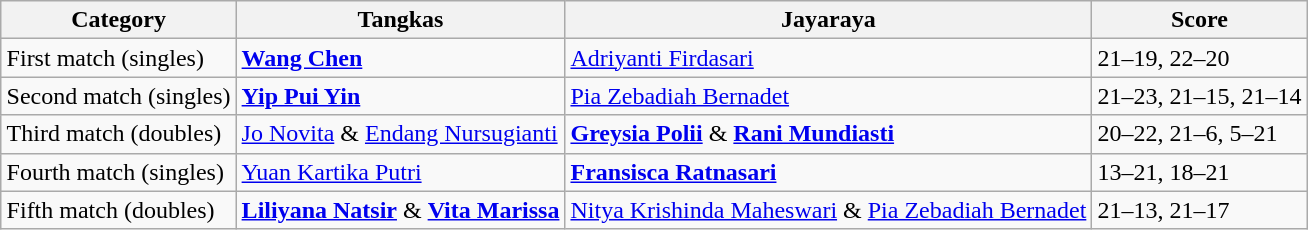<table class=wikitable style="margin:auto;">
<tr>
<th>Category</th>
<th>Tangkas</th>
<th>Jayaraya</th>
<th>Score</th>
</tr>
<tr>
<td>First match (singles)</td>
<td> <strong><a href='#'>Wang Chen</a></strong></td>
<td> <a href='#'>Adriyanti Firdasari</a></td>
<td>21–19, 22–20</td>
</tr>
<tr>
<td>Second match (singles)</td>
<td> <strong><a href='#'>Yip Pui Yin</a></strong></td>
<td> <a href='#'>Pia Zebadiah Bernadet</a></td>
<td>21–23, 21–15, 21–14</td>
</tr>
<tr>
<td>Third match (doubles)</td>
<td> <a href='#'>Jo Novita</a> & <a href='#'>Endang Nursugianti</a></td>
<td> <strong><a href='#'>Greysia Polii</a></strong> & <strong><a href='#'>Rani Mundiasti</a></strong></td>
<td>20–22, 21–6, 5–21</td>
</tr>
<tr>
<td>Fourth match (singles)</td>
<td> <a href='#'>Yuan Kartika Putri</a></td>
<td> <strong><a href='#'>Fransisca Ratnasari</a></strong></td>
<td>13–21, 18–21</td>
</tr>
<tr>
<td>Fifth match (doubles)</td>
<td> <strong><a href='#'>Liliyana Natsir</a></strong> & <strong><a href='#'>Vita Marissa</a></strong></td>
<td> <a href='#'>Nitya Krishinda Maheswari</a> & <a href='#'>Pia Zebadiah Bernadet</a></td>
<td>21–13, 21–17</td>
</tr>
</table>
